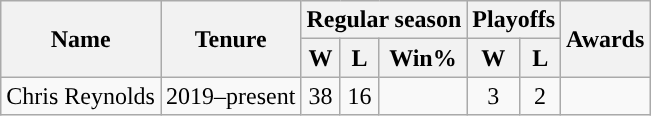<table class="wikitable">
<tr>
<th rowspan="2">Name</th>
<th rowspan="2">Tenure</th>
<th colspan="3">Regular season</th>
<th colspan="2">Playoffs</th>
<th rowspan="2">Awards</th>
</tr>
<tr>
<th rowspan="1">W</th>
<th rowspan="1">L</th>
<th rowspan="1">Win%</th>
<th rowspan="1">W</th>
<th rowspan="1">L</th>
</tr>
<tr>
<td>Chris Reynolds</td>
<td style="text-align:center;">2019–present</td>
<td style="text-align:center;">38</td>
<td style="text-align:center;">16</td>
<td style="text-align:center;"></td>
<td style="text-align:center;">3</td>
<td style="text-align:center;">2</td>
<td></td>
</tr>
</table>
